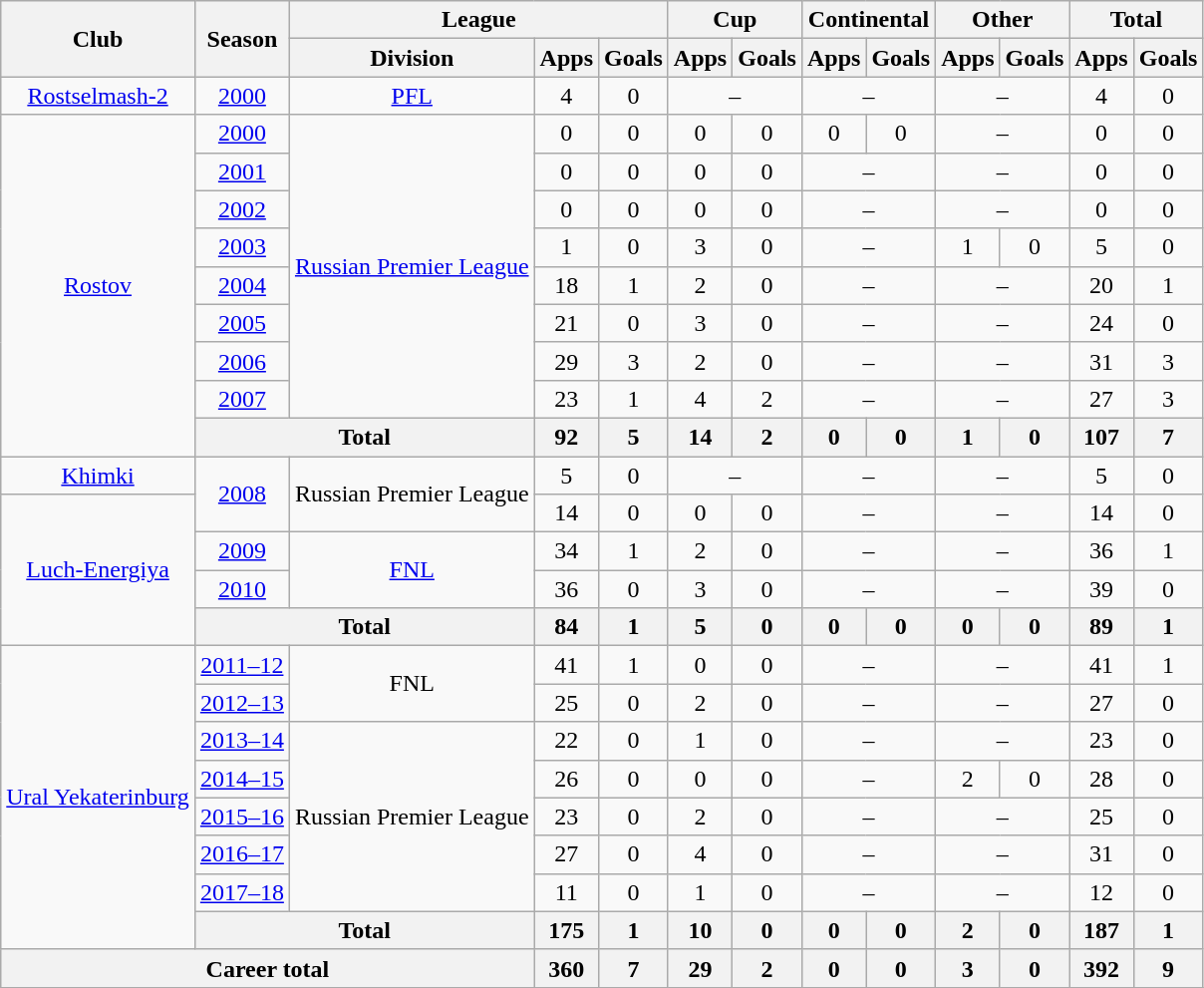<table class="wikitable" style="text-align: center;">
<tr>
<th rowspan=2>Club</th>
<th rowspan=2>Season</th>
<th colspan=3>League</th>
<th colspan=2>Cup</th>
<th colspan=2>Continental</th>
<th colspan=2>Other</th>
<th colspan=2>Total</th>
</tr>
<tr>
<th>Division</th>
<th>Apps</th>
<th>Goals</th>
<th>Apps</th>
<th>Goals</th>
<th>Apps</th>
<th>Goals</th>
<th>Apps</th>
<th>Goals</th>
<th>Apps</th>
<th>Goals</th>
</tr>
<tr>
<td><a href='#'>Rostselmash-2</a></td>
<td><a href='#'>2000</a></td>
<td><a href='#'>PFL</a></td>
<td>4</td>
<td>0</td>
<td colspan=2>–</td>
<td colspan=2>–</td>
<td colspan=2>–</td>
<td>4</td>
<td>0</td>
</tr>
<tr>
<td rowspan=9><a href='#'>Rostov</a></td>
<td><a href='#'>2000</a></td>
<td rowspan=8><a href='#'>Russian Premier League</a></td>
<td>0</td>
<td>0</td>
<td>0</td>
<td>0</td>
<td>0</td>
<td>0</td>
<td colspan=2>–</td>
<td>0</td>
<td>0</td>
</tr>
<tr>
<td><a href='#'>2001</a></td>
<td>0</td>
<td>0</td>
<td>0</td>
<td>0</td>
<td colspan=2>–</td>
<td colspan=2>–</td>
<td>0</td>
<td>0</td>
</tr>
<tr>
<td><a href='#'>2002</a></td>
<td>0</td>
<td>0</td>
<td>0</td>
<td>0</td>
<td colspan=2>–</td>
<td colspan=2>–</td>
<td>0</td>
<td>0</td>
</tr>
<tr>
<td><a href='#'>2003</a></td>
<td>1</td>
<td>0</td>
<td>3</td>
<td>0</td>
<td colspan=2>–</td>
<td>1</td>
<td>0</td>
<td>5</td>
<td>0</td>
</tr>
<tr>
<td><a href='#'>2004</a></td>
<td>18</td>
<td>1</td>
<td>2</td>
<td>0</td>
<td colspan=2>–</td>
<td colspan=2>–</td>
<td>20</td>
<td>1</td>
</tr>
<tr>
<td><a href='#'>2005</a></td>
<td>21</td>
<td>0</td>
<td>3</td>
<td>0</td>
<td colspan=2>–</td>
<td colspan=2>–</td>
<td>24</td>
<td>0</td>
</tr>
<tr>
<td><a href='#'>2006</a></td>
<td>29</td>
<td>3</td>
<td>2</td>
<td>0</td>
<td colspan=2>–</td>
<td colspan=2>–</td>
<td>31</td>
<td>3</td>
</tr>
<tr>
<td><a href='#'>2007</a></td>
<td>23</td>
<td>1</td>
<td>4</td>
<td>2</td>
<td colspan=2>–</td>
<td colspan=2>–</td>
<td>27</td>
<td>3</td>
</tr>
<tr>
<th colspan=2>Total</th>
<th>92</th>
<th>5</th>
<th>14</th>
<th>2</th>
<th>0</th>
<th>0</th>
<th>1</th>
<th>0</th>
<th>107</th>
<th>7</th>
</tr>
<tr>
<td><a href='#'>Khimki</a></td>
<td rowspan=2><a href='#'>2008</a></td>
<td rowspan=2>Russian Premier League</td>
<td>5</td>
<td>0</td>
<td colspan=2>–</td>
<td colspan=2>–</td>
<td colspan=2>–</td>
<td>5</td>
<td>0</td>
</tr>
<tr>
<td rowspan=4><a href='#'>Luch-Energiya</a></td>
<td>14</td>
<td>0</td>
<td>0</td>
<td>0</td>
<td colspan=2>–</td>
<td colspan=2>–</td>
<td>14</td>
<td>0</td>
</tr>
<tr>
<td><a href='#'>2009</a></td>
<td rowspan=2><a href='#'>FNL</a></td>
<td>34</td>
<td>1</td>
<td>2</td>
<td>0</td>
<td colspan=2>–</td>
<td colspan=2>–</td>
<td>36</td>
<td>1</td>
</tr>
<tr>
<td><a href='#'>2010</a></td>
<td>36</td>
<td>0</td>
<td>3</td>
<td>0</td>
<td colspan=2>–</td>
<td colspan=2>–</td>
<td>39</td>
<td>0</td>
</tr>
<tr>
<th colspan=2>Total</th>
<th>84</th>
<th>1</th>
<th>5</th>
<th>0</th>
<th>0</th>
<th>0</th>
<th>0</th>
<th>0</th>
<th>89</th>
<th>1</th>
</tr>
<tr>
<td rowspan=8><a href='#'>Ural Yekaterinburg</a></td>
<td><a href='#'>2011–12</a></td>
<td rowspan=2>FNL</td>
<td>41</td>
<td>1</td>
<td>0</td>
<td>0</td>
<td colspan=2>–</td>
<td colspan=2>–</td>
<td>41</td>
<td>1</td>
</tr>
<tr>
<td><a href='#'>2012–13</a></td>
<td>25</td>
<td>0</td>
<td>2</td>
<td>0</td>
<td colspan=2>–</td>
<td colspan=2>–</td>
<td>27</td>
<td>0</td>
</tr>
<tr>
<td><a href='#'>2013–14</a></td>
<td rowspan=5>Russian Premier League</td>
<td>22</td>
<td>0</td>
<td>1</td>
<td>0</td>
<td colspan=2>–</td>
<td colspan=2>–</td>
<td>23</td>
<td>0</td>
</tr>
<tr>
<td><a href='#'>2014–15</a></td>
<td>26</td>
<td>0</td>
<td>0</td>
<td>0</td>
<td colspan=2>–</td>
<td>2</td>
<td>0</td>
<td>28</td>
<td>0</td>
</tr>
<tr>
<td><a href='#'>2015–16</a></td>
<td>23</td>
<td>0</td>
<td>2</td>
<td>0</td>
<td colspan=2>–</td>
<td colspan=2>–</td>
<td>25</td>
<td>0</td>
</tr>
<tr>
<td><a href='#'>2016–17</a></td>
<td>27</td>
<td>0</td>
<td>4</td>
<td>0</td>
<td colspan=2>–</td>
<td colspan=2>–</td>
<td>31</td>
<td>0</td>
</tr>
<tr>
<td><a href='#'>2017–18</a></td>
<td>11</td>
<td>0</td>
<td>1</td>
<td>0</td>
<td colspan=2>–</td>
<td colspan=2>–</td>
<td>12</td>
<td>0</td>
</tr>
<tr>
<th colspan=2>Total</th>
<th>175</th>
<th>1</th>
<th>10</th>
<th>0</th>
<th>0</th>
<th>0</th>
<th>2</th>
<th>0</th>
<th>187</th>
<th>1</th>
</tr>
<tr>
<th colspan=3>Career total</th>
<th>360</th>
<th>7</th>
<th>29</th>
<th>2</th>
<th>0</th>
<th>0</th>
<th>3</th>
<th>0</th>
<th>392</th>
<th>9</th>
</tr>
<tr>
</tr>
</table>
